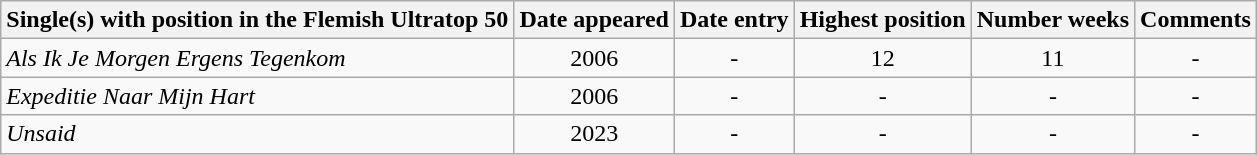<table class="wikitable">
<tr>
<th>Single(s) with position in the Flemish Ultratop 50</th>
<th>Date appeared</th>
<th>Date entry</th>
<th>Highest position</th>
<th>Number weeks</th>
<th>Comments</th>
</tr>
<tr align=center>
<td align=left><em>Als Ik Je Morgen Ergens Tegenkom</em></td>
<td>2006</td>
<td>-</td>
<td>12</td>
<td>11</td>
<td>-</td>
</tr>
<tr align=center>
<td align=left><em>Expeditie Naar Mijn Hart</em></td>
<td>2006</td>
<td>-</td>
<td>-</td>
<td>-</td>
<td>-</td>
</tr>
<tr align=center>
<td align=left><em>Unsaid</em></td>
<td>2023</td>
<td>-</td>
<td>-</td>
<td>-</td>
<td>-</td>
</tr>
</table>
